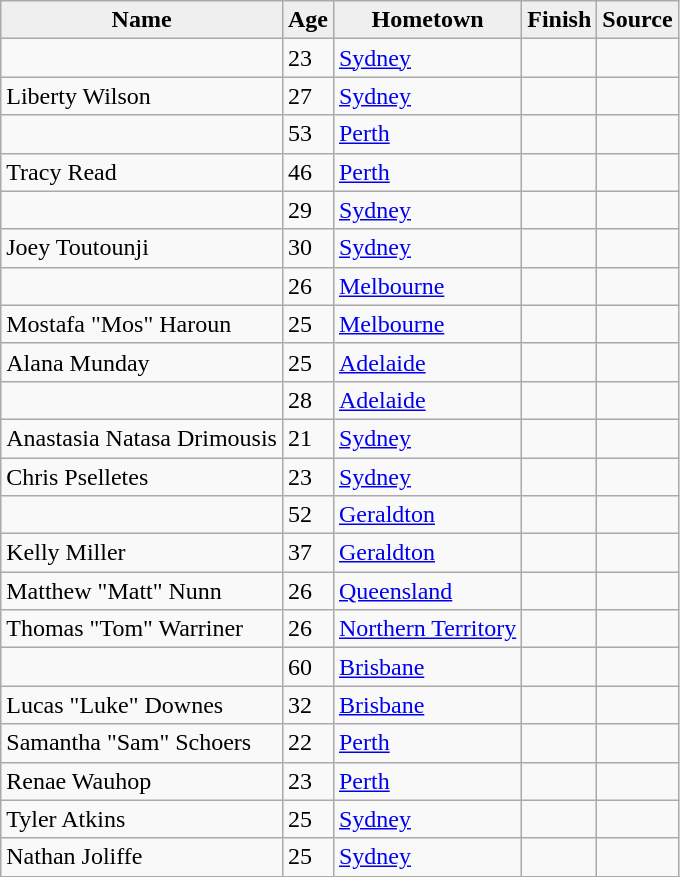<table class="wikitable sortable">
<tr>
<th style="background:#efefef;">Name</th>
<th style="background:#efefef;">Age</th>
<th style="background:#efefef;">Hometown</th>
<th style="background:#efefef;">Finish</th>
<th style="background:#efefef;">Source</th>
</tr>
<tr>
<td></td>
<td>23</td>
<td><a href='#'>Sydney</a></td>
<td></td>
<td align="center"></td>
</tr>
<tr>
<td>Liberty Wilson</td>
<td>27</td>
<td><a href='#'>Sydney</a></td>
<td></td>
<td align="center"></td>
</tr>
<tr>
<td></td>
<td>53</td>
<td><a href='#'>Perth</a></td>
<td></td>
<td align="center"></td>
</tr>
<tr>
<td>Tracy Read</td>
<td>46</td>
<td><a href='#'>Perth</a></td>
<td></td>
<td align="center"></td>
</tr>
<tr>
<td></td>
<td>29</td>
<td><a href='#'>Sydney</a></td>
<td></td>
<td align="center"></td>
</tr>
<tr>
<td>Joey Toutounji</td>
<td>30</td>
<td><a href='#'>Sydney</a></td>
<td></td>
<td align="center"></td>
</tr>
<tr>
<td></td>
<td>26</td>
<td><a href='#'>Melbourne</a></td>
<td></td>
<td align="center"></td>
</tr>
<tr>
<td>Mostafa "Mos" Haroun</td>
<td>25</td>
<td><a href='#'>Melbourne</a></td>
<td></td>
<td align="center"></td>
</tr>
<tr>
<td>Alana Munday</td>
<td>25</td>
<td><a href='#'>Adelaide</a></td>
<td></td>
<td align="center"></td>
</tr>
<tr>
<td></td>
<td>28</td>
<td><a href='#'>Adelaide</a></td>
<td></td>
<td align="center"></td>
</tr>
<tr>
<td>Anastasia Natasa Drimousis</td>
<td>21</td>
<td><a href='#'>Sydney</a></td>
<td></td>
<td align="center"></td>
</tr>
<tr>
<td>Chris Pselletes</td>
<td>23</td>
<td><a href='#'>Sydney</a></td>
<td></td>
<td align="center"></td>
</tr>
<tr>
<td></td>
<td>52</td>
<td><a href='#'>Geraldton</a></td>
<td></td>
<td align="center"></td>
</tr>
<tr>
<td>Kelly Miller</td>
<td>37</td>
<td><a href='#'>Geraldton</a></td>
<td></td>
<td align="center"></td>
</tr>
<tr>
<td>Matthew "Matt" Nunn</td>
<td>26</td>
<td><a href='#'>Queensland</a></td>
<td></td>
<td align="center"></td>
</tr>
<tr>
<td>Thomas "Tom" Warriner</td>
<td>26</td>
<td><a href='#'>Northern Territory</a></td>
<td></td>
<td align="center"></td>
</tr>
<tr>
<td></td>
<td>60</td>
<td><a href='#'>Brisbane</a></td>
<td></td>
<td align="center"></td>
</tr>
<tr>
<td>Lucas "Luke" Downes</td>
<td>32</td>
<td><a href='#'>Brisbane</a></td>
<td></td>
<td align="center"></td>
</tr>
<tr>
<td>Samantha "Sam" Schoers</td>
<td>22</td>
<td><a href='#'>Perth</a></td>
<td></td>
<td align="center"></td>
</tr>
<tr>
<td>Renae Wauhop</td>
<td>23</td>
<td><a href='#'>Perth</a></td>
<td></td>
<td align="center"></td>
</tr>
<tr>
<td>Tyler Atkins</td>
<td>25</td>
<td><a href='#'>Sydney</a></td>
<td></td>
<td align="center"></td>
</tr>
<tr>
<td>Nathan Joliffe</td>
<td>25</td>
<td><a href='#'>Sydney</a></td>
<td></td>
<td align="center"></td>
</tr>
</table>
